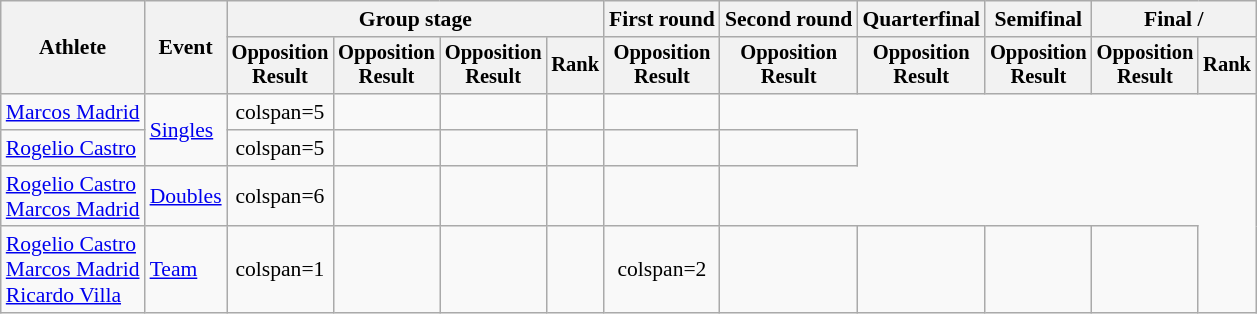<table class=wikitable style=font-size:90%;text-align:center>
<tr>
<th rowspan=2>Athlete</th>
<th rowspan=2>Event</th>
<th colspan=4>Group stage</th>
<th>First round</th>
<th>Second round</th>
<th>Quarterfinal</th>
<th>Semifinal</th>
<th colspan=2>Final / </th>
</tr>
<tr style=font-size:95%>
<th>Opposition<br>Result</th>
<th>Opposition<br>Result</th>
<th>Opposition<br>Result</th>
<th>Rank</th>
<th>Opposition<br>Result</th>
<th>Opposition<br>Result</th>
<th>Opposition<br>Result</th>
<th>Opposition<br>Result</th>
<th>Opposition<br>Result</th>
<th>Rank</th>
</tr>
<tr>
<td align=left><a href='#'>Marcos Madrid</a></td>
<td align=left rowspan=2><a href='#'>Singles</a></td>
<td>colspan=5 </td>
<td></td>
<td></td>
<td></td>
<td></td>
</tr>
<tr>
<td align=left><a href='#'>Rogelio Castro</a></td>
<td>colspan=5 </td>
<td></td>
<td></td>
<td></td>
<td></td>
<td></td>
</tr>
<tr>
<td align=left><a href='#'>Rogelio Castro</a><br><a href='#'>Marcos Madrid</a></td>
<td align=left><a href='#'>Doubles</a></td>
<td>colspan=6 </td>
<td></td>
<td></td>
<td></td>
<td></td>
</tr>
<tr>
<td align=left><a href='#'>Rogelio Castro</a><br><a href='#'>Marcos Madrid</a><br><a href='#'>Ricardo Villa</a></td>
<td align=left><a href='#'>Team</a></td>
<td>colspan=1 </td>
<td></td>
<td></td>
<td></td>
<td>colspan=2 </td>
<td></td>
<td></td>
<td></td>
<td></td>
</tr>
</table>
